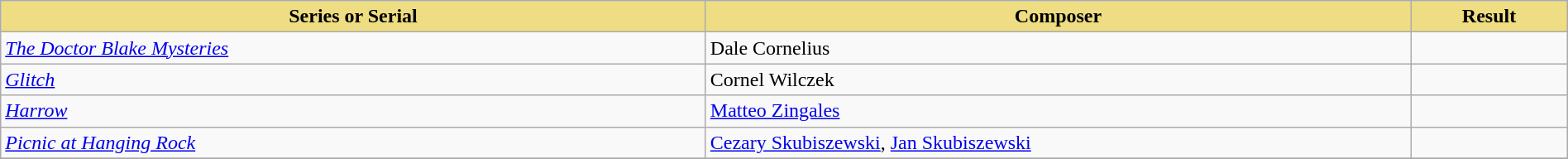<table class="wikitable" width=100%>
<tr>
<th style="width:45%;background:#EEDD82;">Series or Serial</th>
<th style="width:45%;background:#EEDD82;">Composer</th>
<th style="width:10%;background:#EEDD82;">Result<br></th>
</tr>
<tr>
<td><em><a href='#'>The Doctor Blake Mysteries</a></em></td>
<td>Dale Cornelius</td>
<td></td>
</tr>
<tr>
<td><em><a href='#'>Glitch</a></em></td>
<td>Cornel Wilczek</td>
<td></td>
</tr>
<tr>
<td><em><a href='#'>Harrow</a></em></td>
<td><a href='#'>Matteo Zingales</a></td>
<td></td>
</tr>
<tr>
<td><em><a href='#'>Picnic at Hanging Rock</a></em></td>
<td><a href='#'>Cezary Skubiszewski</a>, <a href='#'>Jan Skubiszewski</a></td>
<td></td>
</tr>
<tr>
</tr>
</table>
